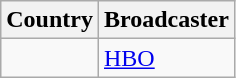<table class="wikitable">
<tr>
<th align=center>Country</th>
<th align=center>Broadcaster</th>
</tr>
<tr>
<td></td>
<td><a href='#'>HBO</a></td>
</tr>
</table>
